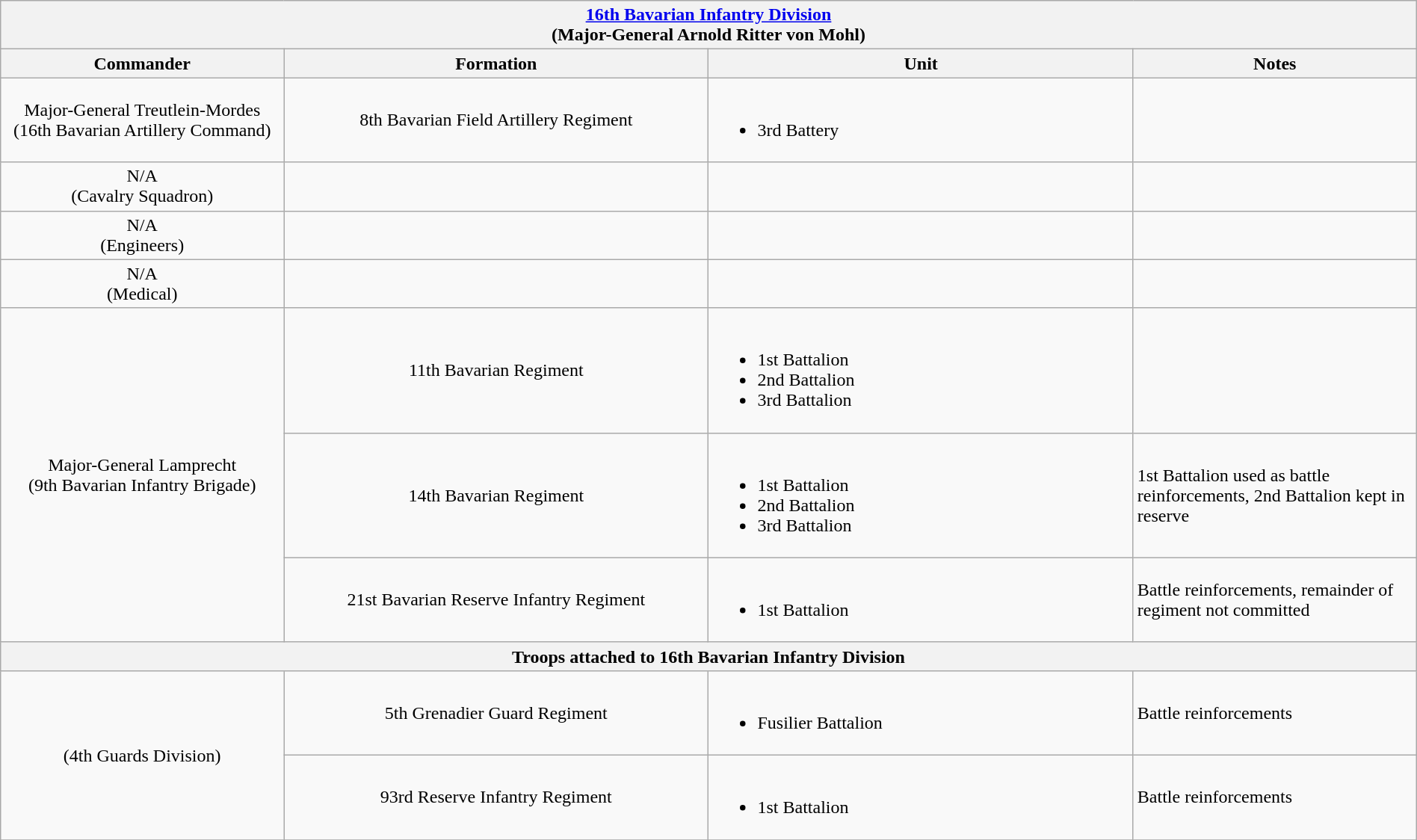<table class="wikitable" width=100%>
<tr valign="top">
<th colspan="4" bgcolor="white"><a href='#'>16th Bavarian Infantry Division</a><br>(Major-General Arnold Ritter von Mohl)</th>
</tr>
<tr>
<th width=20%; align= center rowspan=1>Commander</th>
<th width=30%; align= center rowspan=1>Formation</th>
<th width=30%; align= center rowspan=1>Unit</th>
<th width=20%; align= center rowspan=1>Notes</th>
</tr>
<tr>
<td align= center>Major-General Treutlein-Mordes<br>(16th Bavarian Artillery Command)</td>
<td align= center>8th Bavarian Field Artillery Regiment</td>
<td align= left><br><ul><li>3rd Battery</li></ul></td>
<td align= left></td>
</tr>
<tr>
<td align= center>N/A<br>(Cavalry Squadron)</td>
<td align= center></td>
<td align= left></td>
<td align= left></td>
</tr>
<tr>
<td align= center>N/A<br>(Engineers)</td>
<td align= center></td>
<td align= left></td>
<td align= left></td>
</tr>
<tr>
<td align= center>N/A<br>(Medical)</td>
<td align= center></td>
<td align= left></td>
<td align= left></td>
</tr>
<tr>
<td rowspan="3" align= center>Major-General Lamprecht<br>(9th Bavarian Infantry Brigade)</td>
<td align= center>11th Bavarian Regiment</td>
<td align= left><br><ul><li>1st Battalion</li><li>2nd Battalion</li><li>3rd Battalion</li></ul></td>
<td align= left></td>
</tr>
<tr>
<td align= center>14th Bavarian Regiment</td>
<td align= left><br><ul><li>1st Battalion</li><li>2nd Battalion</li><li>3rd Battalion</li></ul></td>
<td align= left>1st Battalion used as battle reinforcements, 2nd Battalion kept in reserve</td>
</tr>
<tr>
<td align= center>21st Bavarian Reserve Infantry Regiment</td>
<td align= left><br><ul><li>1st Battalion</li></ul></td>
<td align= left>Battle reinforcements, remainder of regiment not committed</td>
</tr>
<tr valign="top">
<th colspan="4" bgcolor="white">Troops attached to 16th Bavarian Infantry Division</th>
</tr>
<tr>
<td rowspan="2" align= center>(4th Guards Division)</td>
<td align= center>5th Grenadier Guard Regiment</td>
<td align= left><br><ul><li>Fusilier Battalion</li></ul></td>
<td align= left>Battle reinforcements</td>
</tr>
<tr>
<td align= center>93rd Reserve Infantry Regiment</td>
<td align= left><br><ul><li>1st Battalion</li></ul></td>
<td align= left>Battle reinforcements</td>
</tr>
<tr>
</tr>
</table>
